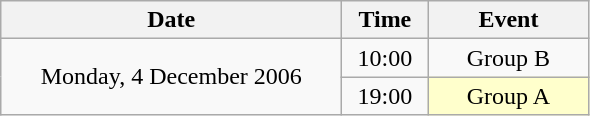<table class = "wikitable" style="text-align:center;">
<tr>
<th width=220>Date</th>
<th width=50>Time</th>
<th width=100>Event</th>
</tr>
<tr>
<td rowspan=2>Monday, 4 December 2006</td>
<td>10:00</td>
<td>Group B</td>
</tr>
<tr>
<td>19:00</td>
<td bgcolor=ffffcc>Group A</td>
</tr>
</table>
